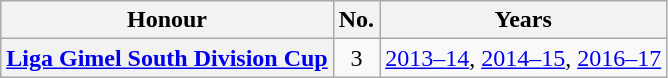<table class="wikitable plainrowheaders">
<tr>
<th scope=col>Honour</th>
<th scope=col>No.</th>
<th scope=col>Years</th>
</tr>
<tr>
<th scope=row><a href='#'>Liga Gimel South Division Cup</a></th>
<td align=center>3</td>
<td><a href='#'>2013–14</a>, <a href='#'>2014–15</a>, <a href='#'>2016–17</a></td>
</tr>
</table>
